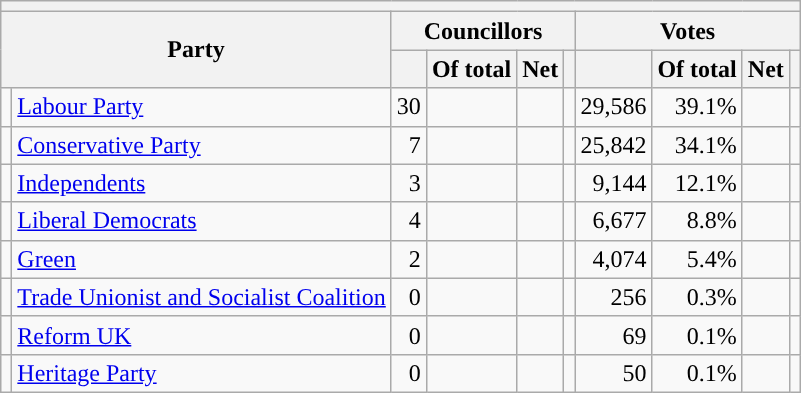<table class="wikitable sortable" style="text-align:center;">
<tr>
<th colspan="10"></th>
</tr>
<tr>
<th colspan="2" rowspan="2">Party</th>
<th colspan="4">Councillors</th>
<th colspan="4">Votes</th>
</tr>
<tr>
<th></th>
<th>Of total</th>
<th>Net</th>
<th class="unsortable"></th>
<th></th>
<th>Of total</th>
<th>Net</th>
<th class="unsortable"></th>
</tr>
<tr>
<td style="background:"></td>
<td style="text-align:left;"><a href='#'>Labour Party</a></td>
<td style="text-align:right;">30</td>
<td style="text-align:right;"></td>
<td style="text-align:right;"></td>
<td data-sort-value=""></td>
<td style="text-align:right;">29,586</td>
<td style="text-align:right;">39.1%</td>
<td style="text-align:right;"></td>
<td></td>
</tr>
<tr>
<td style="background:"></td>
<td style="text-align:left;"><a href='#'>Conservative Party</a></td>
<td style="text-align:right;">7</td>
<td style="text-align:right;"></td>
<td style="text-align:right;"></td>
<td data-sort-value=""></td>
<td style="text-align:right;">25,842</td>
<td style="text-align:right;">34.1%</td>
<td style="text-align:right;"></td>
<td></td>
</tr>
<tr>
<td style="background:"></td>
<td style="text-align:left;"><a href='#'>Independents</a></td>
<td style="text-align:right;">3</td>
<td style="text-align:right;"></td>
<td style="text-align:right;"></td>
<td data-sort-value=""></td>
<td style="text-align:right;">9,144</td>
<td style="text-align:right;">12.1%</td>
<td style="text-align:right;"></td>
<td></td>
</tr>
<tr>
<td style="background:"></td>
<td style="text-align:left;"><a href='#'>Liberal Democrats</a></td>
<td style="text-align:right;">4</td>
<td style="text-align:right;"></td>
<td style="text-align:right;"></td>
<td data-sort-value=""></td>
<td style="text-align:right;">6,677</td>
<td style="text-align:right;">8.8%</td>
<td style="text-align:right;"></td>
<td></td>
</tr>
<tr>
<td style="background:"></td>
<td style="text-align:left;"><a href='#'>Green</a></td>
<td style="text-align:right;">2</td>
<td style="text-align:right;"></td>
<td style="text-align:right;"></td>
<td data-sort-value=""></td>
<td style="text-align:right;">4,074</td>
<td style="text-align:right;">5.4%</td>
<td style="text-align:right;"></td>
<td></td>
</tr>
<tr>
<td style="background:"></td>
<td style="text-align:left;"><a href='#'>Trade Unionist and Socialist Coalition</a></td>
<td style="text-align:right;">0</td>
<td style="text-align:right;"></td>
<td style="text-align:right;"></td>
<td data-sort-value=""></td>
<td style="text-align:right;">256</td>
<td style="text-align:right;">0.3%</td>
<td style="text-align:right;"></td>
<td></td>
</tr>
<tr>
<td style="background:"></td>
<td style="text-align:left;"><a href='#'>Reform UK</a></td>
<td style="text-align:right;">0</td>
<td style="text-align:right;"></td>
<td style="text-align:right;"></td>
<td data-sort-value=""></td>
<td style="text-align:right;">69</td>
<td style="text-align:right;">0.1%</td>
<td style="text-align:right;"></td>
<td></td>
</tr>
<tr>
<td style="background:"></td>
<td style="text-align:left;"><a href='#'>Heritage Party</a></td>
<td style="text-align:right;">0</td>
<td style="text-align:right;"></td>
<td style="text-align:right;"></td>
<td data-sort-value=""></td>
<td style="text-align:right;">50</td>
<td style="text-align:right;">0.1%</td>
<td style="text-align:right;"></td>
<td></td>
</tr>
</table>
